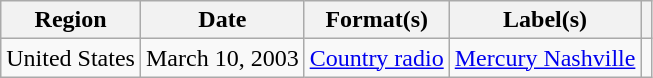<table class="wikitable">
<tr>
<th>Region</th>
<th>Date</th>
<th>Format(s)</th>
<th>Label(s)</th>
<th></th>
</tr>
<tr>
<td>United States</td>
<td>March 10, 2003</td>
<td><a href='#'>Country radio</a></td>
<td><a href='#'>Mercury Nashville</a></td>
<td></td>
</tr>
</table>
